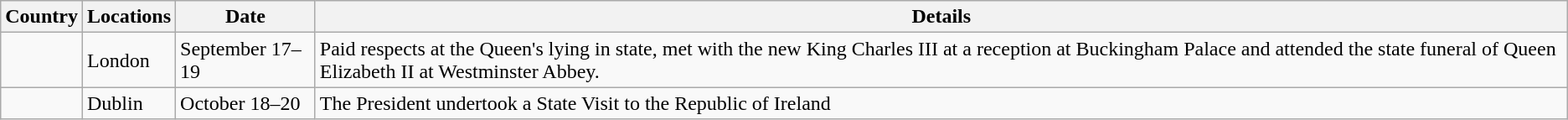<table class="wikitable">
<tr>
<th>Country</th>
<th>Locations</th>
<th>Date</th>
<th>Details</th>
</tr>
<tr>
<td></td>
<td>London</td>
<td>September 17–19</td>
<td>Paid respects at the Queen's lying in state, met with the new King Charles III at a reception at Buckingham Palace and attended the state funeral of Queen Elizabeth II at Westminster Abbey.</td>
</tr>
<tr>
<td></td>
<td>Dublin</td>
<td>October 18–20</td>
<td>The President undertook a State Visit to the Republic of Ireland</td>
</tr>
</table>
